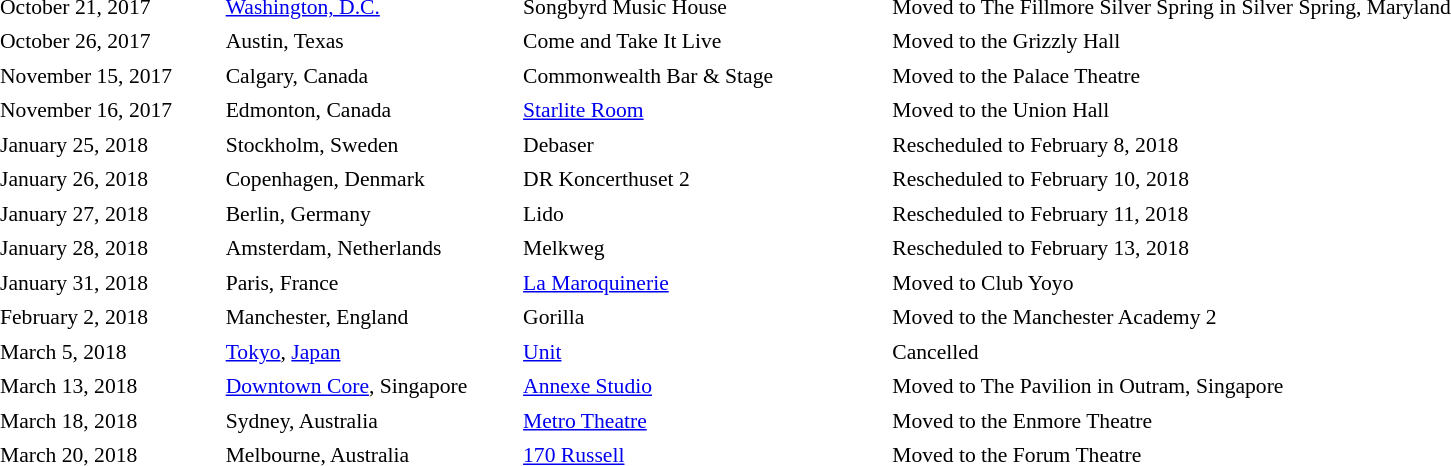<table cellpadding="2" style="border:0 solid darkgrey; font-size:90%">
<tr>
<th style="width:150px;"></th>
<th style="width:200px;"></th>
<th style="width:250px;"></th>
<th style="width:700px;"></th>
</tr>
<tr border="0">
</tr>
<tr>
<td>October 21, 2017</td>
<td><a href='#'>Washington, D.C.</a></td>
<td>Songbyrd Music House</td>
<td>Moved to The Fillmore Silver Spring in Silver Spring, Maryland</td>
</tr>
<tr>
<td>October 26, 2017</td>
<td>Austin, Texas</td>
<td>Come and Take It Live</td>
<td>Moved to the Grizzly Hall</td>
</tr>
<tr>
<td>November 15, 2017</td>
<td>Calgary, Canada</td>
<td>Commonwealth Bar & Stage</td>
<td>Moved to the Palace Theatre</td>
</tr>
<tr>
<td>November 16, 2017</td>
<td>Edmonton, Canada</td>
<td><a href='#'>Starlite Room</a></td>
<td>Moved to the Union Hall</td>
</tr>
<tr>
<td>January 25, 2018</td>
<td>Stockholm, Sweden</td>
<td>Debaser</td>
<td>Rescheduled to February 8, 2018</td>
</tr>
<tr>
<td>January 26, 2018</td>
<td>Copenhagen, Denmark</td>
<td>DR Koncerthuset 2</td>
<td>Rescheduled to February 10, 2018</td>
</tr>
<tr>
<td>January 27, 2018</td>
<td>Berlin, Germany</td>
<td>Lido</td>
<td>Rescheduled to February 11, 2018</td>
</tr>
<tr>
<td>January 28, 2018</td>
<td>Amsterdam, Netherlands</td>
<td>Melkweg</td>
<td>Rescheduled to February 13, 2018</td>
</tr>
<tr>
<td>January 31, 2018</td>
<td>Paris, France</td>
<td><a href='#'>La Maroquinerie</a></td>
<td>Moved to Club Yoyo</td>
</tr>
<tr>
<td>February 2, 2018</td>
<td>Manchester, England</td>
<td>Gorilla</td>
<td>Moved to the Manchester Academy 2</td>
</tr>
<tr>
<td>March 5, 2018</td>
<td><a href='#'>Tokyo</a>, <a href='#'>Japan</a></td>
<td><a href='#'>Unit</a></td>
<td>Cancelled</td>
</tr>
<tr>
<td>March 13, 2018</td>
<td><a href='#'>Downtown Core</a>, Singapore</td>
<td><a href='#'>Annexe Studio</a></td>
<td>Moved to The Pavilion in Outram, Singapore</td>
</tr>
<tr>
<td>March 18, 2018</td>
<td>Sydney, Australia</td>
<td><a href='#'>Metro Theatre</a></td>
<td>Moved to the Enmore Theatre</td>
</tr>
<tr>
<td>March 20, 2018</td>
<td>Melbourne, Australia</td>
<td><a href='#'>170 Russell</a></td>
<td>Moved to the Forum Theatre</td>
</tr>
<tr>
</tr>
</table>
